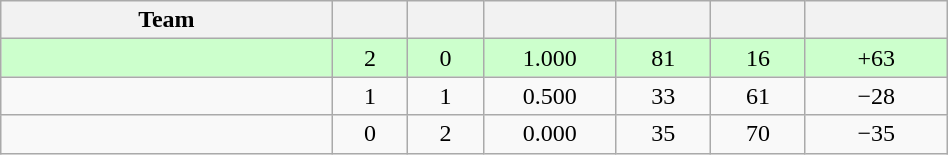<table class="wikitable" style="text-align:center; width:50%">
<tr>
<th width="35%">Team</th>
<th width="8%"></th>
<th width="8%"></th>
<th width="14%"></th>
<th width="10%"></th>
<th width="10%"></th>
<th width="15%"></th>
</tr>
<tr style="background:#CCFFCC;">
<td style="text-align:left;"></td>
<td>2</td>
<td>0</td>
<td>1.000</td>
<td>81</td>
<td>16</td>
<td>+63</td>
</tr>
<tr>
<td style="text-align:left;"></td>
<td>1</td>
<td>1</td>
<td>0.500</td>
<td>33</td>
<td>61</td>
<td>−28</td>
</tr>
<tr>
<td style="text-align:left;"></td>
<td>0</td>
<td>2</td>
<td>0.000</td>
<td>35</td>
<td>70</td>
<td>−35</td>
</tr>
</table>
